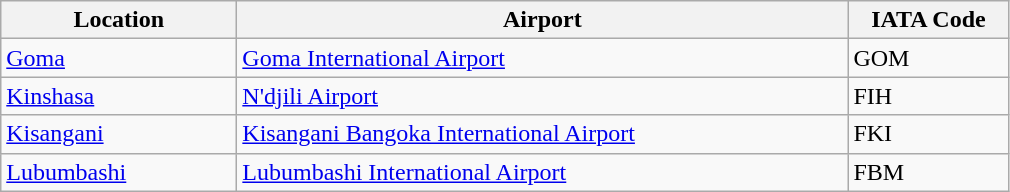<table class="wikitable">
<tr>
<th scope="col" style="width:150px;"><strong>Location</strong></th>
<th scope="col" style="width:400px;"><strong>Airport</strong></th>
<th scope="col" style="width:100px;"><strong>IATA Code</strong></th>
</tr>
<tr>
<td><a href='#'>Goma</a></td>
<td><a href='#'>Goma International Airport</a></td>
<td>GOM</td>
</tr>
<tr>
<td><a href='#'>Kinshasa</a></td>
<td><a href='#'>N'djili Airport</a></td>
<td>FIH</td>
</tr>
<tr>
<td><a href='#'>Kisangani</a></td>
<td><a href='#'>Kisangani Bangoka International Airport</a></td>
<td>FKI</td>
</tr>
<tr>
<td><a href='#'>Lubumbashi</a></td>
<td><a href='#'>Lubumbashi International Airport</a></td>
<td>FBM</td>
</tr>
</table>
